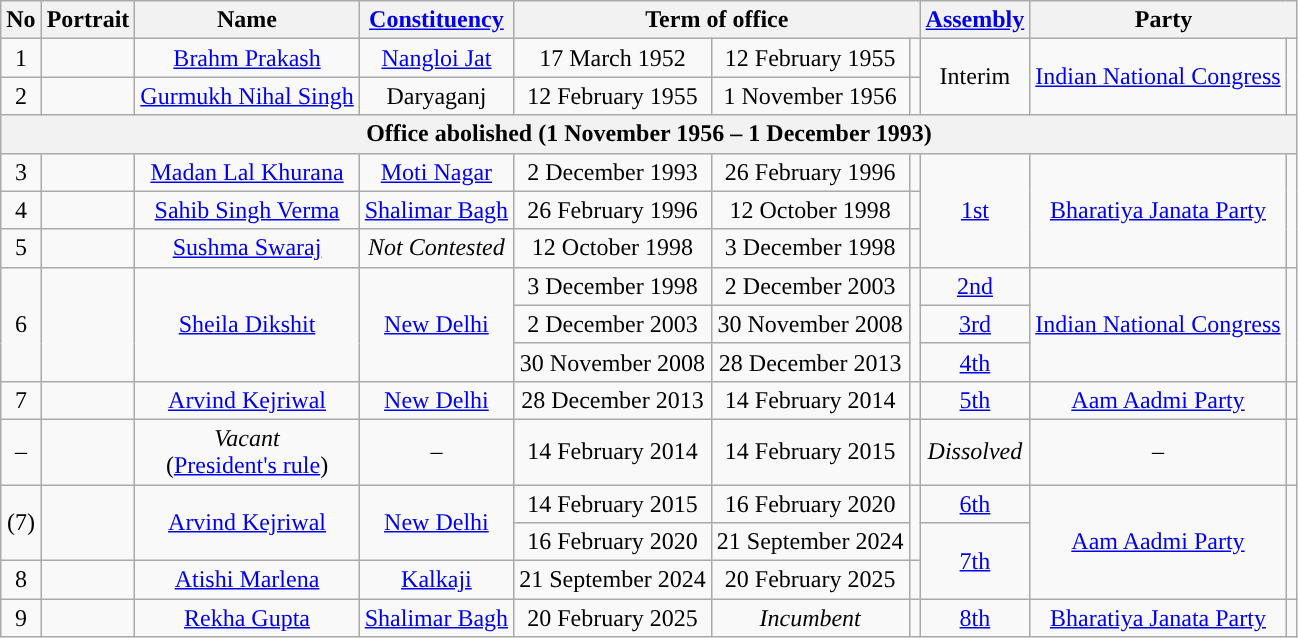<table class="wikitable" style="text-align:center">
<tr>
<th>No</th>
<th>Portrait</th>
<th>Name</th>
<th><a href='#'>Constituency</a></th>
<th colspan="3">Term of office</th>
<th><a href='#'>Assembly</a><br></th>
<th colspan="2">Party</th>
</tr>
<tr>
<td>1</td>
<td></td>
<td><a href='#'>Brahm Prakash</a></td>
<td><a href='#'>Nangloi Jat</a></td>
<td>17 March 1952</td>
<td>12 February 1955</td>
<td></td>
<td rowspan=2>Interim<br></td>
<td rowspan=2><a href='#'>Indian National Congress</a></td>
<td rowspan=2 style="background-color:"></td>
</tr>
<tr>
<td>2</td>
<td></td>
<td scope="row"><a href='#'>Gurmukh Nihal Singh</a></td>
<td>Daryaganj</td>
<td>12 February 1955</td>
<td>1 November 1956</td>
<td></td>
</tr>
<tr>
<th colspan="10">Office abolished (1 November 1956 – 1 December 1993)</th>
</tr>
<tr>
<td>3</td>
<td></td>
<td><a href='#'>Madan Lal Khurana</a></td>
<td><a href='#'>Moti Nagar</a></td>
<td>2 December 1993</td>
<td>26 February 1996</td>
<td></td>
<td rowspan="3"><a href='#'>1st</a><br></td>
<td rowspan="3"><a href='#'>Bharatiya Janata Party</a></td>
<td rowspan="3" style="background-color: "></td>
</tr>
<tr>
<td>4</td>
<td></td>
<td scope="row"><a href='#'>Sahib Singh Verma</a></td>
<td><a href='#'>Shalimar Bagh</a></td>
<td>26 February 1996</td>
<td>12 October 1998</td>
<td></td>
</tr>
<tr>
<td>5</td>
<td></td>
<td><a href='#'>Sushma Swaraj</a></td>
<td><em>Not Contested</em></td>
<td>12 October 1998</td>
<td>3 December 1998</td>
<td></td>
</tr>
<tr>
<td rowspan="3">6</td>
<td rowspan="3"></td>
<td rowspan=3><a href='#'>Sheila Dikshit</a></td>
<td rowspan=3><a href='#'>New Delhi</a></td>
<td>3 December 1998</td>
<td>2 December 2003</td>
<td rowspan=3></td>
<td><a href='#'>2nd</a><br></td>
<td rowspan=3><a href='#'>Indian National Congress</a></td>
<td rowspan=3 style="background-color: "></td>
</tr>
<tr>
<td>2 December 2003</td>
<td>30 November 2008</td>
<td><a href='#'>3rd</a><br></td>
</tr>
<tr>
<td>30 November 2008</td>
<td>28 December 2013</td>
<td><a href='#'>4th</a><br></td>
</tr>
<tr>
<td>7</td>
<td></td>
<td><a href='#'>Arvind Kejriwal</a></td>
<td><a href='#'>New Delhi</a></td>
<td>28 December 2013</td>
<td>14 February 2014</td>
<td></td>
<td><a href='#'>5th</a><br></td>
<td><a href='#'>Aam Aadmi Party</a></td>
<td style="background-color:"></td>
</tr>
<tr>
<td>–</td>
<td></td>
<td><em>Vacant</em><br>(<a href='#'>President's rule</a>)</td>
<td>–</td>
<td>14 February 2014</td>
<td>14 February 2015</td>
<td></td>
<td><em>Dissolved</em></td>
<td>–</td>
<td></td>
</tr>
<tr>
<td rowspan="2">(7)</td>
<td rowspan="2"></td>
<td rowspan=2><a href='#'>Arvind Kejriwal</a></td>
<td rowspan=2><a href='#'>New Delhi</a></td>
<td>14 February 2015</td>
<td>16 February 2020</td>
<td rowspan=2></td>
<td><a href='#'>6th</a><br></td>
<td rowspan=3><a href='#'>Aam Aadmi Party</a></td>
<td rowspan=3 style="background-color: "></td>
</tr>
<tr>
<td>16 February 2020</td>
<td>21 September 2024</td>
<td rowspan=2><a href='#'>7th</a><br></td>
</tr>
<tr>
<td>8</td>
<td></td>
<td><a href='#'>Atishi Marlena</a></td>
<td><a href='#'>Kalkaji</a></td>
<td>21 September 2024</td>
<td>20 February 2025</td>
<td></td>
</tr>
<tr>
<td>9</td>
<td></td>
<td><a href='#'>Rekha Gupta</a></td>
<td><a href='#'>Shalimar Bagh</a></td>
<td>20 February 2025</td>
<td><em>Incumbent</em></td>
<td></td>
<td><a href='#'>8th</a><br></td>
<td><a href='#'>Bharatiya Janata Party</a></td>
<td style="background-color: "></td>
</tr>
</table>
